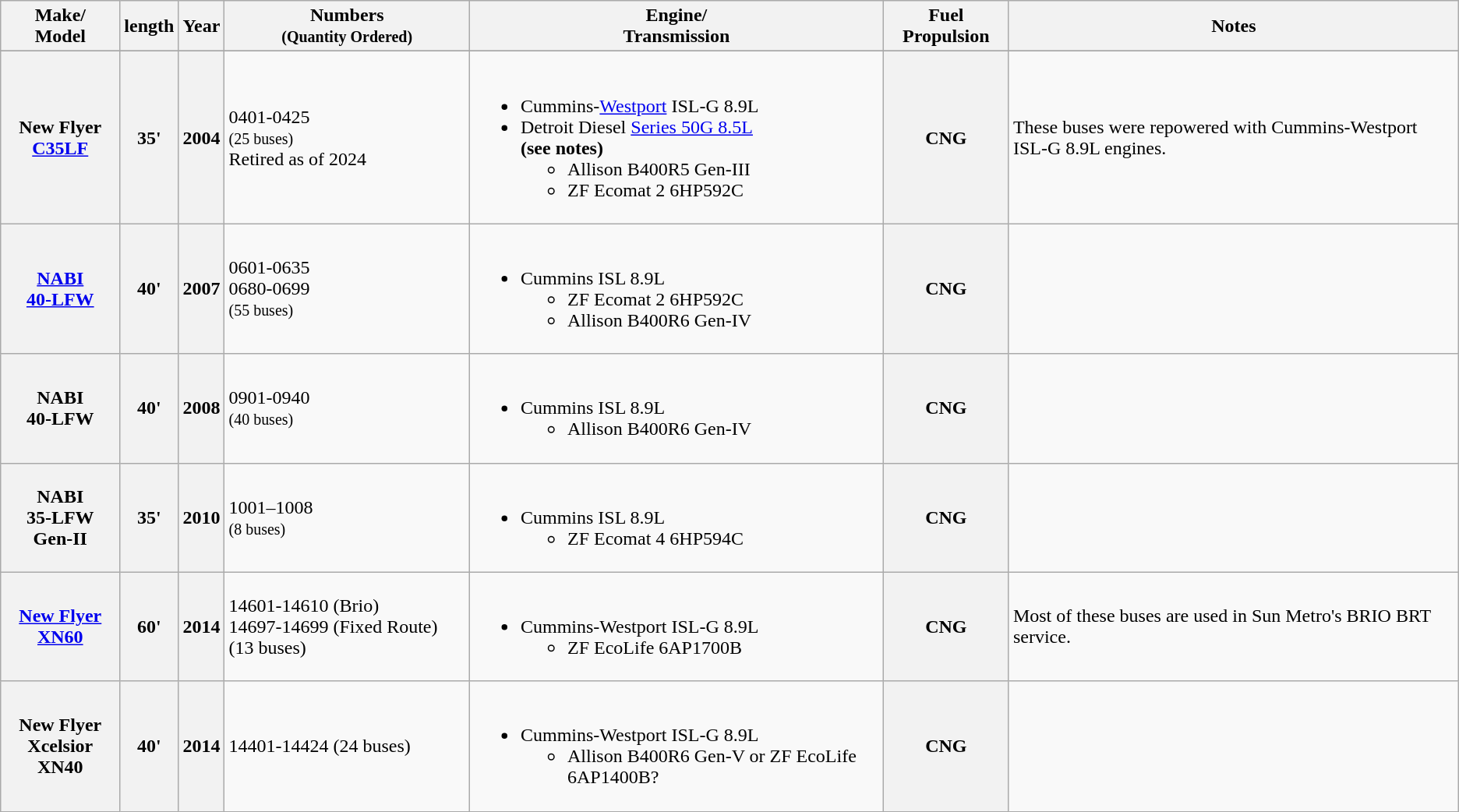<table class="wikitable" |>
<tr>
<th><strong>Make/<br>Model</strong></th>
<th><strong>length</strong></th>
<th><strong>Year</strong></th>
<th><strong>Numbers<br><small>(Quantity Ordered)</small></strong></th>
<th><strong>Engine/<br>Transmission</strong></th>
<th><strong>Fuel Propulsion</strong></th>
<th><strong>Notes</strong></th>
</tr>
<tr>
</tr>
<tr>
<th>New Flyer<br> <a href='#'>C35LF</a></th>
<th>35'</th>
<th>2004</th>
<td>0401-0425<br><small>(25 buses)</small><br>Retired as of 2024</td>
<td><br><ul><li>Cummins-<a href='#'>Westport</a> ISL-G 8.9L</li><li>Detroit Diesel <a href='#'>Series 50G 8.5L</a> <br><strong>(see notes)</strong><ul><li>Allison B400R5 Gen-III</li><li>ZF Ecomat 2 6HP592C</li></ul></li></ul></td>
<th>CNG</th>
<td>These buses were repowered with Cummins-Westport ISL-G 8.9L engines.</td>
</tr>
<tr>
<th><a href='#'>NABI</a> <br><a href='#'>40-LFW</a></th>
<th>40'</th>
<th>2007</th>
<td>0601-0635<br> 0680-0699<br><small>(55 buses)</small></td>
<td><br><ul><li>Cummins ISL 8.9L<ul><li>ZF Ecomat 2 6HP592C</li><li>Allison B400R6 Gen-IV</li></ul></li></ul></td>
<th>CNG</th>
<td></td>
</tr>
<tr>
<th>NABI <br>40-LFW</th>
<th>40'</th>
<th>2008</th>
<td>0901-0940<br><small>(40 buses)</small></td>
<td><br><ul><li>Cummins ISL 8.9L<ul><li>Allison B400R6 Gen-IV</li></ul></li></ul></td>
<th>CNG</th>
<td></td>
</tr>
<tr>
<th>NABI <br>35-LFW Gen-II</th>
<th>35'</th>
<th>2010</th>
<td>1001–1008<br><small>(8 buses)</small></td>
<td><br><ul><li>Cummins ISL 8.9L<ul><li>ZF Ecomat 4 6HP594C</li></ul></li></ul></td>
<th>CNG</th>
<td></td>
</tr>
<tr>
<th><a href='#'>New Flyer</a> <br><a href='#'>XN60</a></th>
<th>60'</th>
<th>2014</th>
<td>14601-14610 (Brio)<br>14697-14699 (Fixed Route)
(13 buses)</td>
<td><br><ul><li>Cummins-Westport ISL-G 8.9L<ul><li>ZF EcoLife 6AP1700B</li></ul></li></ul></td>
<th>CNG</th>
<td>Most of these buses are used in Sun Metro's BRIO BRT service.</td>
</tr>
<tr>
<th>New Flyer <br>Xcelsior XN40</th>
<th>40'</th>
<th>2014</th>
<td>14401-14424 (24 buses)</td>
<td><br><ul><li>Cummins-Westport ISL-G 8.9L<ul><li>Allison B400R6 Gen-V or ZF EcoLife 6AP1400B?</li></ul></li></ul></td>
<th>CNG</th>
<td></td>
</tr>
</table>
